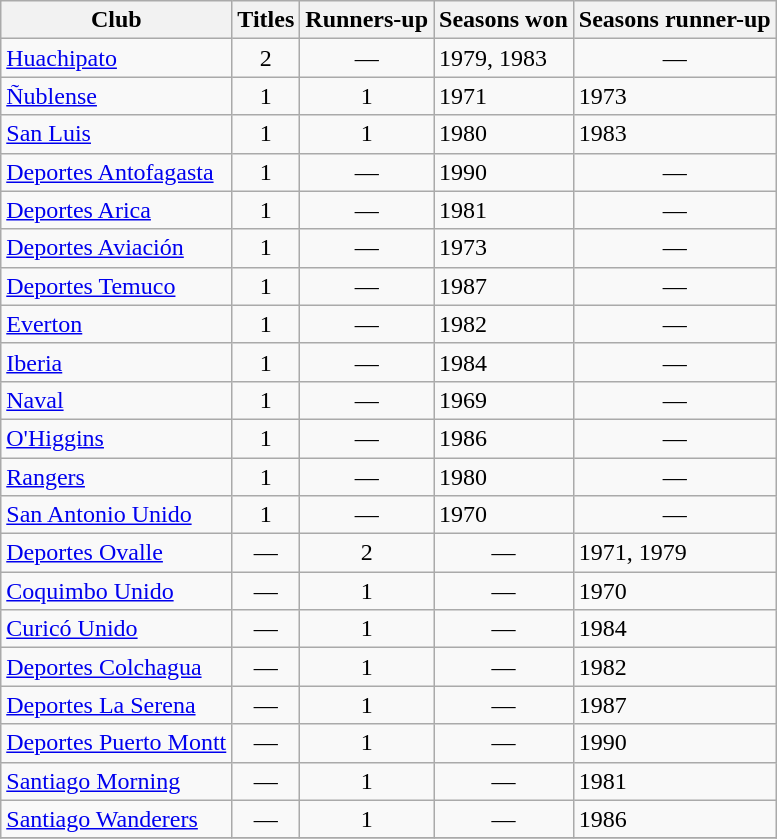<table class="wikitable sortable plainrowheaders">
<tr>
<th scope=col>Club</th>
<th scope=col>Titles</th>
<th scope=col>Runners-up</th>
<th scope=col>Seasons won</th>
<th scope=col>Seasons runner-up</th>
</tr>
<tr>
<td><a href='#'>Huachipato</a></td>
<td align=center>2</td>
<td align=center>—</td>
<td>1979, 1983</td>
<td align=center>—</td>
</tr>
<tr>
<td><a href='#'>Ñublense</a></td>
<td align=center>1</td>
<td align=center>1</td>
<td>1971</td>
<td>1973</td>
</tr>
<tr>
<td><a href='#'>San Luis</a></td>
<td align=center>1</td>
<td align=center>1</td>
<td>1980</td>
<td>1983</td>
</tr>
<tr>
<td><a href='#'>Deportes Antofagasta</a></td>
<td align=center>1</td>
<td align=center>—</td>
<td>1990</td>
<td align=center>—</td>
</tr>
<tr>
<td><a href='#'>Deportes Arica</a></td>
<td align=center>1</td>
<td align=center>—</td>
<td>1981</td>
<td align=center>—</td>
</tr>
<tr>
<td><a href='#'>Deportes Aviación</a></td>
<td align=center>1</td>
<td align=center>—</td>
<td>1973</td>
<td align=center>—</td>
</tr>
<tr>
<td><a href='#'>Deportes Temuco</a></td>
<td align=center>1</td>
<td align=center>—</td>
<td>1987</td>
<td align=center>—</td>
</tr>
<tr>
<td><a href='#'>Everton</a></td>
<td align=center>1</td>
<td align=center>—</td>
<td>1982</td>
<td align=center>—</td>
</tr>
<tr>
<td><a href='#'>Iberia</a></td>
<td align=center>1</td>
<td align=center>—</td>
<td>1984</td>
<td align=center>—</td>
</tr>
<tr>
<td><a href='#'>Naval</a></td>
<td align=center>1</td>
<td align=center>—</td>
<td>1969</td>
<td align=center>—</td>
</tr>
<tr>
<td><a href='#'>O'Higgins</a></td>
<td align=center>1</td>
<td align=center>—</td>
<td>1986</td>
<td align=center>—</td>
</tr>
<tr>
<td><a href='#'>Rangers</a></td>
<td align=center>1</td>
<td align=center>—</td>
<td>1980</td>
<td align=center>—</td>
</tr>
<tr>
<td><a href='#'>San Antonio Unido</a></td>
<td align=center>1</td>
<td align=center>—</td>
<td>1970</td>
<td align=center>—</td>
</tr>
<tr>
<td><a href='#'>Deportes Ovalle</a></td>
<td align=center>—</td>
<td align=center>2</td>
<td align=center>—</td>
<td>1971, 1979</td>
</tr>
<tr>
<td><a href='#'>Coquimbo Unido</a></td>
<td align=center>—</td>
<td align=center>1</td>
<td align=center>—</td>
<td>1970</td>
</tr>
<tr>
<td><a href='#'>Curicó Unido</a></td>
<td align=center>—</td>
<td align=center>1</td>
<td align=center>—</td>
<td>1984</td>
</tr>
<tr>
<td><a href='#'>Deportes Colchagua</a></td>
<td align=center>—</td>
<td align=center>1</td>
<td align=center>—</td>
<td>1982</td>
</tr>
<tr>
<td><a href='#'>Deportes La Serena</a></td>
<td align=center>—</td>
<td align=center>1</td>
<td align=center>—</td>
<td>1987</td>
</tr>
<tr>
<td><a href='#'>Deportes Puerto Montt</a></td>
<td align=center>—</td>
<td align=center>1</td>
<td align=center>—</td>
<td>1990</td>
</tr>
<tr>
<td><a href='#'>Santiago Morning</a></td>
<td align=center>—</td>
<td align=center>1</td>
<td align=center>—</td>
<td>1981</td>
</tr>
<tr>
<td><a href='#'>Santiago Wanderers</a></td>
<td align=center>—</td>
<td align=center>1</td>
<td align=center>—</td>
<td>1986</td>
</tr>
<tr>
</tr>
</table>
